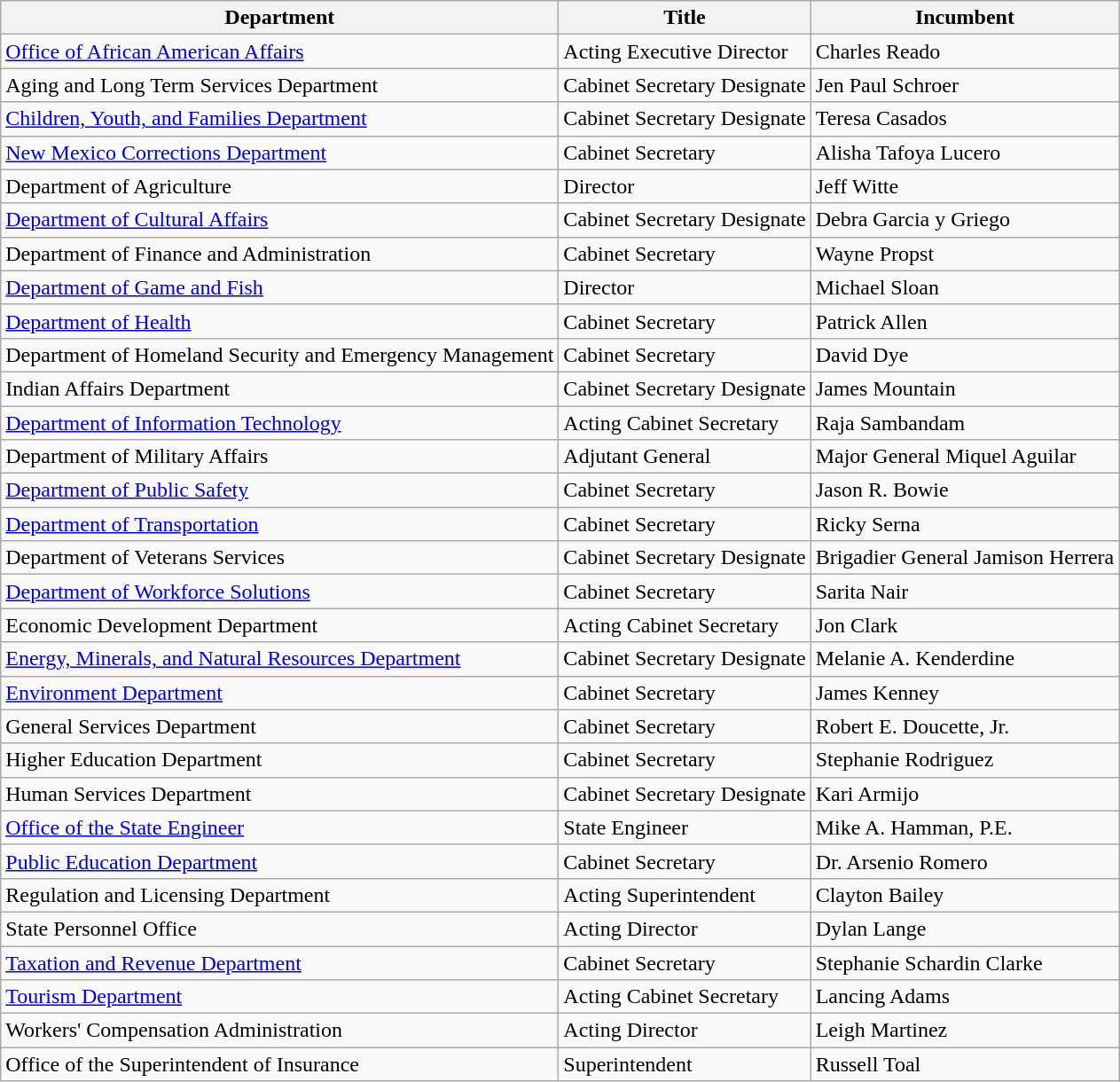<table class=wikitable>
<tr>
<th>Department</th>
<th>Title</th>
<th>Incumbent</th>
</tr>
<tr>
<td><a href='#'>Office of African American Affairs</a></td>
<td>Acting Executive Director</td>
<td>Charles Reado</td>
</tr>
<tr>
<td>Aging and Long Term Services Department</td>
<td>Cabinet Secretary Designate</td>
<td>Jen Paul Schroer</td>
</tr>
<tr>
<td><a href='#'>Children, Youth, and Families Department</a></td>
<td>Cabinet Secretary Designate</td>
<td>Teresa Casados</td>
</tr>
<tr>
<td><a href='#'>New Mexico Corrections Department</a></td>
<td>Cabinet Secretary</td>
<td>Alisha Tafoya Lucero</td>
</tr>
<tr>
<td>Department of Agriculture</td>
<td>Director</td>
<td>Jeff Witte</td>
</tr>
<tr>
<td><a href='#'>Department of Cultural Affairs</a></td>
<td>Cabinet Secretary Designate</td>
<td>Debra Garcia y Griego</td>
</tr>
<tr>
<td>Department of Finance and Administration</td>
<td>Cabinet Secretary</td>
<td>Wayne Propst</td>
</tr>
<tr>
<td><a href='#'>Department of Game and Fish</a></td>
<td>Director</td>
<td>Michael Sloan</td>
</tr>
<tr>
<td><a href='#'>Department of Health</a></td>
<td>Cabinet Secretary</td>
<td>Patrick Allen</td>
</tr>
<tr>
<td>Department of Homeland Security and Emergency Management</td>
<td>Cabinet Secretary</td>
<td>David Dye</td>
</tr>
<tr>
<td>Indian Affairs Department</td>
<td>Cabinet Secretary Designate</td>
<td>James Mountain</td>
</tr>
<tr>
<td><a href='#'>Department of Information Technology</a></td>
<td>Acting Cabinet Secretary</td>
<td>Raja Sambandam</td>
</tr>
<tr>
<td>Department of Military Affairs</td>
<td>Adjutant General</td>
<td>Major General Miquel Aguilar</td>
</tr>
<tr>
<td><a href='#'>Department of Public Safety</a></td>
<td>Cabinet Secretary</td>
<td>Jason R. Bowie</td>
</tr>
<tr>
<td><a href='#'>Department of Transportation</a></td>
<td>Cabinet Secretary</td>
<td>Ricky Serna</td>
</tr>
<tr>
<td>Department of Veterans Services</td>
<td>Cabinet Secretary Designate</td>
<td>Brigadier General Jamison Herrera</td>
</tr>
<tr>
<td><a href='#'>Department of Workforce Solutions</a></td>
<td>Cabinet Secretary</td>
<td>Sarita Nair</td>
</tr>
<tr>
<td>Economic Development Department</td>
<td>Acting Cabinet Secretary</td>
<td>Jon Clark</td>
</tr>
<tr>
<td><a href='#'>Energy, Minerals, and Natural Resources Department</a></td>
<td>Cabinet Secretary Designate</td>
<td>Melanie A. Kenderdine</td>
</tr>
<tr>
<td><a href='#'>Environment Department</a></td>
<td>Cabinet Secretary</td>
<td>James Kenney</td>
</tr>
<tr>
<td>General Services Department</td>
<td>Cabinet Secretary</td>
<td>Robert E. Doucette, Jr.</td>
</tr>
<tr>
<td>Higher Education Department</td>
<td>Cabinet Secretary</td>
<td>Stephanie Rodriguez</td>
</tr>
<tr>
<td>Human Services Department</td>
<td>Cabinet Secretary Designate</td>
<td>Kari Armijo</td>
</tr>
<tr>
<td><a href='#'>Office of the State Engineer</a></td>
<td>State Engineer</td>
<td>Mike A. Hamman, P.E.</td>
</tr>
<tr>
<td><a href='#'>Public Education Department</a></td>
<td>Cabinet Secretary</td>
<td>Dr. Arsenio Romero</td>
</tr>
<tr>
<td>Regulation and Licensing Department</td>
<td>Acting Superintendent</td>
<td>Clayton Bailey</td>
</tr>
<tr>
<td>State Personnel Office</td>
<td>Acting Director</td>
<td>Dylan Lange</td>
</tr>
<tr>
<td><a href='#'>Taxation and Revenue Department</a></td>
<td>Cabinet Secretary</td>
<td>Stephanie Schardin Clarke</td>
</tr>
<tr>
<td><a href='#'>Tourism Department</a></td>
<td>Acting Cabinet Secretary</td>
<td>Lancing Adams</td>
</tr>
<tr>
<td>Workers' Compensation Administration</td>
<td>Acting Director</td>
<td>Leigh Martinez</td>
</tr>
<tr>
<td>Office of the Superintendent of Insurance</td>
<td>Superintendent</td>
<td>Russell Toal</td>
</tr>
</table>
